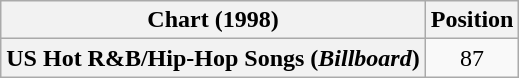<table class="wikitable sortable plainrowheaders" style="text-align:center">
<tr>
<th align="left">Chart (1998)</th>
<th style="text-align:center;">Position</th>
</tr>
<tr>
<th scope="row">US Hot R&B/Hip-Hop Songs (<em>Billboard</em>)</th>
<td style="text-align:center;">87</td>
</tr>
</table>
